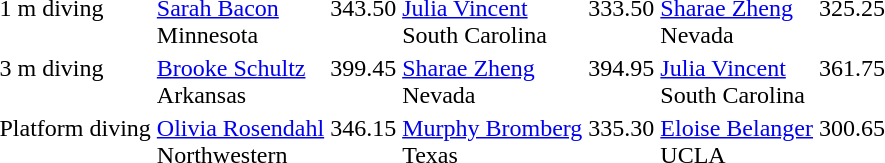<table>
<tr valign="top">
<td>1 m diving</td>
<td><a href='#'>Sarah Bacon</a><br> Minnesota</td>
<td>343.50</td>
<td><a href='#'>Julia Vincent</a> <br>South Carolina</td>
<td>333.50</td>
<td><a href='#'>Sharae Zheng</a> <br>Nevada</td>
<td>325.25</td>
</tr>
<tr valign="top">
<td>3 m diving</td>
<td><a href='#'>Brooke Schultz</a><br> Arkansas</td>
<td>399.45</td>
<td><a href='#'>Sharae Zheng</a> <br>Nevada</td>
<td>394.95</td>
<td><a href='#'>Julia Vincent</a> <br> South Carolina</td>
<td>361.75</td>
</tr>
<tr valign="top">
<td>Platform diving</td>
<td><a href='#'>Olivia Rosendahl</a><br> Northwestern</td>
<td>346.15</td>
<td><a href='#'>Murphy Bromberg</a> <br>Texas</td>
<td>335.30</td>
<td><a href='#'>Eloise Belanger</a> <br>UCLA</td>
<td>300.65</td>
</tr>
</table>
